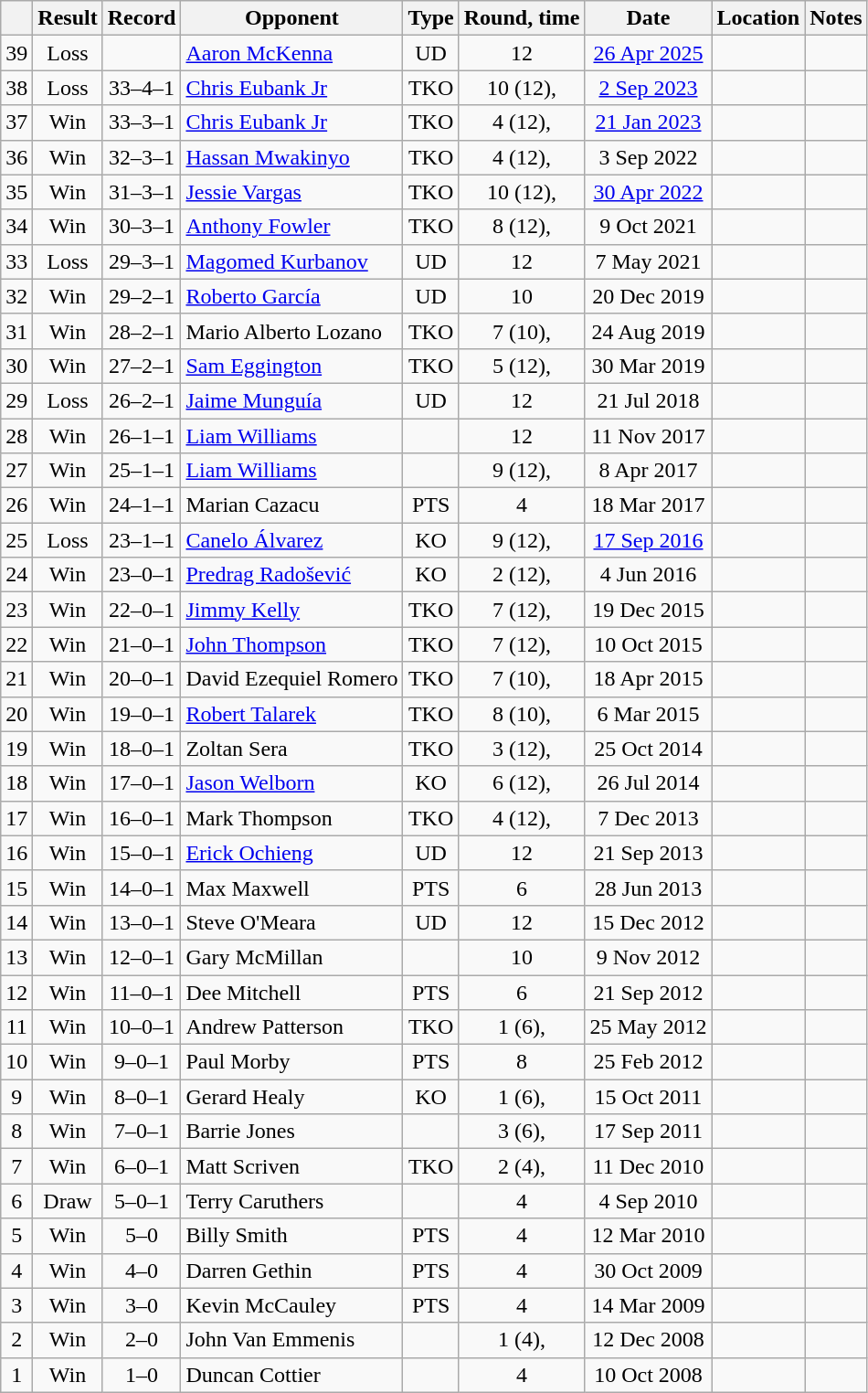<table class="wikitable" style="text-align:center">
<tr>
<th></th>
<th>Result</th>
<th>Record</th>
<th>Opponent</th>
<th>Type</th>
<th>Round, time</th>
<th>Date</th>
<th>Location</th>
<th>Notes</th>
</tr>
<tr>
<td>39</td>
<td>Loss</td>
<td></td>
<td style="text-align:left;"><a href='#'>Aaron McKenna</a></td>
<td>UD</td>
<td>12</td>
<td><a href='#'>26 Apr 2025</a></td>
<td style="text-align:left;"></td>
<td></td>
</tr>
<tr>
<td>38</td>
<td>Loss</td>
<td>33–4–1</td>
<td style="text-align:left;"><a href='#'>Chris Eubank Jr</a></td>
<td>TKO</td>
<td>10 (12), </td>
<td><a href='#'>2 Sep 2023</a></td>
<td align=left></td>
<td></td>
</tr>
<tr>
<td>37</td>
<td>Win</td>
<td>33–3–1</td>
<td style="text-align:left;"><a href='#'>Chris Eubank Jr</a></td>
<td>TKO</td>
<td>4 (12), </td>
<td><a href='#'>21 Jan 2023</a></td>
<td align=left></td>
<td></td>
</tr>
<tr>
<td>36</td>
<td>Win</td>
<td>32–3–1</td>
<td style="text-align:left;"><a href='#'>Hassan Mwakinyo</a></td>
<td>TKO</td>
<td>4 (12), </td>
<td>3 Sep 2022</td>
<td style="text-align:left;"></td>
<td></td>
</tr>
<tr>
<td>35</td>
<td>Win</td>
<td>31–3–1</td>
<td style="text-align:left;"><a href='#'>Jessie Vargas</a></td>
<td>TKO</td>
<td>10 (12), </td>
<td><a href='#'>30 Apr 2022</a></td>
<td style="text-align:left;"></td>
<td style="text-align:left;"></td>
</tr>
<tr>
<td>34</td>
<td>Win</td>
<td>30–3–1</td>
<td style="text-align:left;"><a href='#'>Anthony Fowler</a></td>
<td>TKO</td>
<td>8 (12), </td>
<td>9 Oct 2021</td>
<td style="text-align:left;"></td>
<td style="text-align:left;"></td>
</tr>
<tr>
<td>33</td>
<td>Loss</td>
<td>29–3–1</td>
<td style="text-align:left;"><a href='#'>Magomed Kurbanov</a></td>
<td>UD</td>
<td>12</td>
<td>7 May 2021</td>
<td style="text-align:left;"></td>
<td style="text-align:left;"></td>
</tr>
<tr>
<td>32</td>
<td>Win</td>
<td>29–2–1</td>
<td style="text-align:left;"><a href='#'>Roberto García</a></td>
<td>UD</td>
<td>10</td>
<td>20 Dec 2019</td>
<td style="text-align:left;"></td>
<td></td>
</tr>
<tr>
<td>31</td>
<td>Win</td>
<td>28–2–1</td>
<td style="text-align:left;">Mario Alberto Lozano</td>
<td>TKO</td>
<td>7 (10), </td>
<td>24 Aug 2019</td>
<td style="text-align:left;"></td>
<td></td>
</tr>
<tr>
<td>30</td>
<td>Win</td>
<td>27–2–1</td>
<td style="text-align:left;"><a href='#'>Sam Eggington</a></td>
<td>TKO</td>
<td>5 (12), </td>
<td>30 Mar 2019</td>
<td style="text-align:left;"></td>
<td style="text-align:left;"></td>
</tr>
<tr>
<td>29</td>
<td>Loss</td>
<td>26–2–1</td>
<td style="text-align:left;"><a href='#'>Jaime Munguía</a></td>
<td>UD</td>
<td>12</td>
<td>21 Jul 2018</td>
<td style="text-align:left;"></td>
<td style="text-align:left;"></td>
</tr>
<tr>
<td>28</td>
<td>Win</td>
<td>26–1–1</td>
<td style="text-align:left;"><a href='#'>Liam Williams</a></td>
<td></td>
<td>12</td>
<td>11 Nov 2017</td>
<td style="text-align:left;"></td>
<td></td>
</tr>
<tr>
<td>27</td>
<td>Win</td>
<td>25–1–1</td>
<td style="text-align:left;"><a href='#'>Liam Williams</a></td>
<td></td>
<td>9 (12), </td>
<td>8 Apr 2017</td>
<td style="text-align:left;"></td>
<td></td>
</tr>
<tr>
<td>26</td>
<td>Win</td>
<td>24–1–1</td>
<td style="text-align:left;">Marian Cazacu</td>
<td>PTS</td>
<td>4</td>
<td>18 Mar 2017</td>
<td style="text-align:left;"></td>
<td></td>
</tr>
<tr>
<td>25</td>
<td>Loss</td>
<td>23–1–1</td>
<td style="text-align:left;"><a href='#'>Canelo Álvarez</a></td>
<td>KO</td>
<td>9 (12), </td>
<td><a href='#'>17 Sep 2016</a></td>
<td style="text-align:left;"></td>
<td style="text-align:left;"></td>
</tr>
<tr>
<td>24</td>
<td>Win</td>
<td>23–0–1</td>
<td style="text-align:left;"><a href='#'>Predrag Radošević</a></td>
<td>KO</td>
<td>2 (12), </td>
<td>4 Jun 2016</td>
<td style="text-align:left;"></td>
<td style="text-align:left;"></td>
</tr>
<tr>
<td>23</td>
<td>Win</td>
<td>22–0–1</td>
<td style="text-align:left;"><a href='#'>Jimmy Kelly</a></td>
<td>TKO</td>
<td>7 (12), </td>
<td>19 Dec 2015</td>
<td style="text-align:left;"></td>
<td style="text-align:left;"></td>
</tr>
<tr>
<td>22</td>
<td>Win</td>
<td>21–0–1</td>
<td style="text-align:left;"><a href='#'>John Thompson</a></td>
<td>TKO</td>
<td>7 (12), </td>
<td>10 Oct 2015</td>
<td style="text-align:left;"></td>
<td style="text-align:left;"></td>
</tr>
<tr>
<td>21</td>
<td>Win</td>
<td>20–0–1</td>
<td style="text-align:left;">David Ezequiel Romero</td>
<td>TKO</td>
<td>7 (10), </td>
<td>18 Apr 2015</td>
<td style="text-align:left;"></td>
<td style="text-align:left;"></td>
</tr>
<tr>
<td>20</td>
<td>Win</td>
<td>19–0–1</td>
<td style="text-align:left;"><a href='#'>Robert Talarek</a></td>
<td>TKO</td>
<td>8 (10), </td>
<td>6 Mar 2015</td>
<td style="text-align:left;"></td>
<td></td>
</tr>
<tr>
<td>19</td>
<td>Win</td>
<td>18–0–1</td>
<td style="text-align:left;">Zoltan Sera</td>
<td>TKO</td>
<td>3 (12), </td>
<td>25 Oct 2014</td>
<td style="text-align:left;"></td>
<td style="text-align:left;"></td>
</tr>
<tr>
<td>18</td>
<td>Win</td>
<td>17–0–1</td>
<td style="text-align:left;"><a href='#'>Jason Welborn</a></td>
<td>KO</td>
<td>6 (12), </td>
<td>26 Jul 2014</td>
<td style="text-align:left;"></td>
<td style="text-align:left;"></td>
</tr>
<tr>
<td>17</td>
<td>Win</td>
<td>16–0–1</td>
<td style="text-align:left;">Mark Thompson</td>
<td>TKO</td>
<td>4 (12), </td>
<td>7 Dec 2013</td>
<td style="text-align:left;"></td>
<td style="text-align:left;"></td>
</tr>
<tr>
<td>16</td>
<td>Win</td>
<td>15–0–1</td>
<td style="text-align:left;"><a href='#'>Erick Ochieng</a></td>
<td>UD</td>
<td>12</td>
<td>21 Sep 2013</td>
<td style="text-align:left;"></td>
<td style="text-align:left;"></td>
</tr>
<tr>
<td>15</td>
<td>Win</td>
<td>14–0–1</td>
<td style="text-align:left;">Max Maxwell</td>
<td>PTS</td>
<td>6</td>
<td>28 Jun 2013</td>
<td style="text-align:left;"></td>
<td></td>
</tr>
<tr>
<td>14</td>
<td>Win</td>
<td>13–0–1</td>
<td style="text-align:left;">Steve O'Meara</td>
<td>UD</td>
<td>12</td>
<td>15 Dec 2012</td>
<td style="text-align:left;"></td>
<td style="text-align:left;"></td>
</tr>
<tr>
<td>13</td>
<td>Win</td>
<td>12–0–1</td>
<td style="text-align:left;">Gary McMillan</td>
<td></td>
<td>10</td>
<td>9 Nov 2012</td>
<td style="text-align:left;"></td>
<td></td>
</tr>
<tr>
<td>12</td>
<td>Win</td>
<td>11–0–1</td>
<td style="text-align:left;">Dee Mitchell</td>
<td>PTS</td>
<td>6</td>
<td>21 Sep 2012</td>
<td style="text-align:left;"></td>
<td></td>
</tr>
<tr>
<td>11</td>
<td>Win</td>
<td>10–0–1</td>
<td style="text-align:left;">Andrew Patterson</td>
<td>TKO</td>
<td>1 (6), </td>
<td>25 May 2012</td>
<td style="text-align:left;"></td>
<td></td>
</tr>
<tr>
<td>10</td>
<td>Win</td>
<td>9–0–1</td>
<td style="text-align:left;">Paul Morby</td>
<td>PTS</td>
<td>8</td>
<td>25 Feb 2012</td>
<td style="text-align:left;"></td>
<td></td>
</tr>
<tr>
<td>9</td>
<td>Win</td>
<td>8–0–1</td>
<td style="text-align:left;">Gerard Healy</td>
<td>KO</td>
<td>1 (6), </td>
<td>15 Oct 2011</td>
<td style="text-align:left;"></td>
<td></td>
</tr>
<tr>
<td>8</td>
<td>Win</td>
<td>7–0–1</td>
<td style="text-align:left;">Barrie Jones</td>
<td></td>
<td>3 (6), </td>
<td>17 Sep 2011</td>
<td style="text-align:left;"></td>
<td></td>
</tr>
<tr>
<td>7</td>
<td>Win</td>
<td>6–0–1</td>
<td style="text-align:left;">Matt Scriven</td>
<td>TKO</td>
<td>2 (4), </td>
<td>11 Dec 2010</td>
<td style="text-align:left;"></td>
<td></td>
</tr>
<tr>
<td>6</td>
<td>Draw</td>
<td>5–0–1</td>
<td style="text-align:left;">Terry Caruthers</td>
<td></td>
<td>4</td>
<td>4 Sep 2010</td>
<td style="text-align:left;"></td>
<td></td>
</tr>
<tr>
<td>5</td>
<td>Win</td>
<td>5–0</td>
<td style="text-align:left;">Billy Smith</td>
<td>PTS</td>
<td>4</td>
<td>12 Mar 2010</td>
<td style="text-align:left;"></td>
<td></td>
</tr>
<tr>
<td>4</td>
<td>Win</td>
<td>4–0</td>
<td style="text-align:left;">Darren Gethin</td>
<td>PTS</td>
<td>4</td>
<td>30 Oct 2009</td>
<td style="text-align:left;"></td>
<td></td>
</tr>
<tr>
<td>3</td>
<td>Win</td>
<td>3–0</td>
<td style="text-align:left;">Kevin McCauley</td>
<td>PTS</td>
<td>4</td>
<td>14 Mar 2009</td>
<td style="text-align:left;"></td>
<td></td>
</tr>
<tr>
<td>2</td>
<td>Win</td>
<td>2–0</td>
<td style="text-align:left;">John Van Emmenis</td>
<td></td>
<td>1 (4), </td>
<td>12 Dec 2008</td>
<td style="text-align:left;"></td>
<td></td>
</tr>
<tr>
<td>1</td>
<td>Win</td>
<td>1–0</td>
<td style="text-align:left;">Duncan Cottier</td>
<td></td>
<td>4</td>
<td>10 Oct 2008</td>
<td style="text-align:left;"></td>
<td></td>
</tr>
</table>
